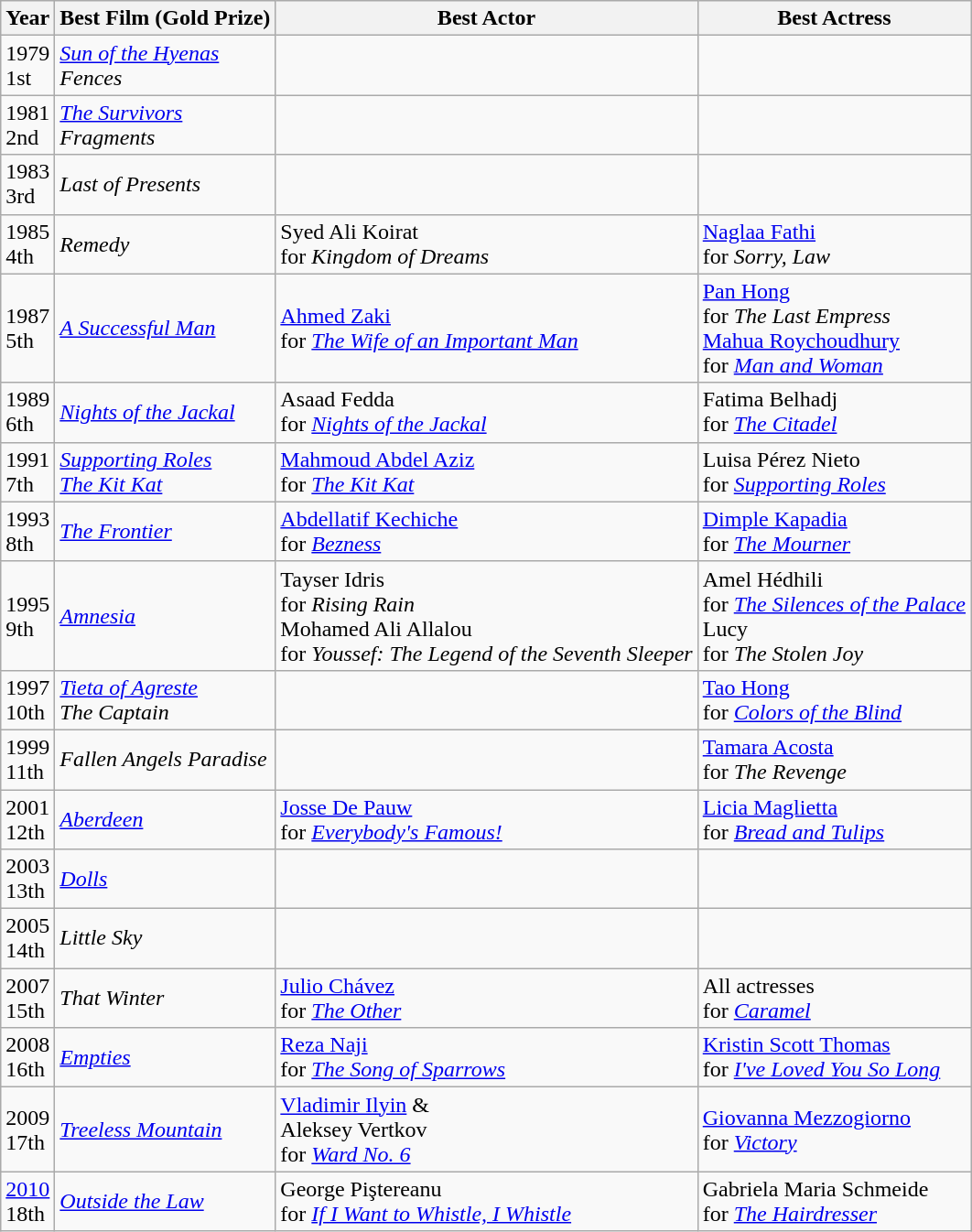<table class="wikitable" style="clear:left">
<tr>
<th>Year</th>
<th>Best Film (Gold Prize)</th>
<th>Best Actor</th>
<th>Best Actress</th>
</tr>
<tr>
<td>1979<br>1st</td>
<td> <em><a href='#'>Sun of the Hyenas</a></em><br> <em>Fences</em></td>
<td></td>
<td></td>
</tr>
<tr>
<td>1981<br>2nd</td>
<td> <em><a href='#'>The Survivors</a></em><br> <em>Fragments</em></td>
<td></td>
<td></td>
</tr>
<tr>
<td>1983<br>3rd</td>
<td> <em>Last of Presents</em></td>
<td></td>
<td></td>
</tr>
<tr>
<td>1985<br>4th</td>
<td> <em>Remedy</em></td>
<td> Syed Ali Koirat<br>for <em>Kingdom of Dreams</em></td>
<td> <a href='#'>Naglaa Fathi</a><br>for <em>Sorry, Law</em></td>
</tr>
<tr>
<td>1987<br>5th</td>
<td> <em><a href='#'>A Successful Man</a></em></td>
<td> <a href='#'>Ahmed Zaki</a><br>for <em><a href='#'>The Wife of an Important Man</a></em></td>
<td> <a href='#'>Pan Hong</a><br>for <em>The Last Empress</em><br> <a href='#'>Mahua Roychoudhury</a><br>for <em><a href='#'>Man and Woman</a></em></td>
</tr>
<tr>
<td>1989<br>6th</td>
<td> <em><a href='#'>Nights of the Jackal</a></em></td>
<td> Asaad Fedda<br>for <em><a href='#'>Nights of the Jackal</a></em></td>
<td> Fatima Belhadj<br>for <em><a href='#'>The Citadel</a></em></td>
</tr>
<tr>
<td>1991<br>7th</td>
<td> <em><a href='#'>Supporting Roles</a></em><br> <em><a href='#'>The Kit Kat</a></em></td>
<td> <a href='#'>Mahmoud Abdel Aziz</a><br>for <em><a href='#'>The Kit Kat</a></em></td>
<td> Luisa Pérez Nieto<br>for <em><a href='#'>Supporting Roles</a></em></td>
</tr>
<tr>
<td>1993<br>8th</td>
<td> <em><a href='#'>The Frontier</a></em></td>
<td> <a href='#'>Abdellatif Kechiche</a><br>for <em><a href='#'>Bezness</a></em></td>
<td> <a href='#'>Dimple Kapadia</a><br>for <em><a href='#'>The Mourner</a></em></td>
</tr>
<tr>
<td>1995<br>9th</td>
<td> <em><a href='#'>Amnesia</a></em></td>
<td> Tayser Idris<br>for <em>Rising Rain</em><br> Mohamed Ali Allalou<br>for <em>Youssef: The Legend of the Seventh Sleeper</em></td>
<td> Amel Hédhili<br>for <em><a href='#'>The Silences of the Palace</a></em><br> Lucy<br>for <em>The Stolen Joy</em></td>
</tr>
<tr>
<td>1997<br>10th</td>
<td> <em><a href='#'>Tieta of Agreste</a></em><br> <em>The Captain</em></td>
<td></td>
<td> <a href='#'>Tao Hong</a><br>for <em><a href='#'>Colors of the Blind</a></em></td>
</tr>
<tr>
<td>1999<br>11th</td>
<td> <em>Fallen Angels Paradise</em></td>
<td></td>
<td> <a href='#'>Tamara Acosta</a><br>for <em>The Revenge</em></td>
</tr>
<tr>
<td>2001<br>12th</td>
<td> <em><a href='#'>Aberdeen</a></em></td>
<td> <a href='#'>Josse De Pauw</a><br>for <em><a href='#'>Everybody's Famous!</a></em></td>
<td> <a href='#'>Licia Maglietta</a><br>for <em><a href='#'>Bread and Tulips</a></em></td>
</tr>
<tr>
<td>2003<br>13th</td>
<td> <em><a href='#'>Dolls</a></em></td>
<td></td>
<td></td>
</tr>
<tr>
<td>2005<br>14th</td>
<td> <em>Little Sky</em></td>
<td></td>
<td></td>
</tr>
<tr>
<td>2007<br>15th</td>
<td> <em>That Winter</em></td>
<td> <a href='#'>Julio Chávez</a><br>for <em><a href='#'>The Other</a></em></td>
<td> All actresses<br>for <em><a href='#'>Caramel</a></em></td>
</tr>
<tr>
<td>2008<br>16th</td>
<td> <em><a href='#'>Empties</a></em></td>
<td> <a href='#'>Reza Naji</a><br>for <em><a href='#'>The Song of Sparrows</a></em></td>
<td> <a href='#'>Kristin Scott Thomas</a><br>for <em><a href='#'>I've Loved You So Long</a></em></td>
</tr>
<tr>
<td>2009<br>17th</td>
<td> <em><a href='#'>Treeless Mountain</a></em></td>
<td> <a href='#'>Vladimir Ilyin</a> &<br> Aleksey Vertkov<br>for <em><a href='#'>Ward No. 6</a></em></td>
<td> <a href='#'>Giovanna Mezzogiorno</a><br>for <em><a href='#'>Victory</a></em></td>
</tr>
<tr>
<td><a href='#'>2010</a><br>18th</td>
<td> <em><a href='#'>Outside the Law</a></em></td>
<td> George Piştereanu<br>for <em><a href='#'>If I Want to Whistle, I Whistle</a></em></td>
<td> Gabriela Maria Schmeide<br>for <em><a href='#'>The Hairdresser</a></em></td>
</tr>
</table>
